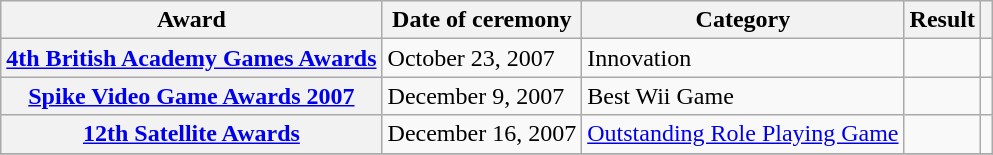<table class="wikitable plainrowheaders sortable" width="auto">
<tr>
<th scope="col">Award</th>
<th scope="col">Date of ceremony</th>
<th scope="col">Category</th>
<th scope="col">Result</th>
<th scope="col" class="unsortable"></th>
</tr>
<tr>
<th scope="row"><a href='#'>4th British Academy Games Awards</a></th>
<td>October 23, 2007</td>
<td>Innovation</td>
<td></td>
<td style="text-align:center;"></td>
</tr>
<tr>
<th scope="row"><a href='#'>Spike Video Game Awards 2007</a></th>
<td>December 9, 2007</td>
<td>Best Wii Game</td>
<td></td>
<td style="text-align:center;"></td>
</tr>
<tr>
<th scope="row"><a href='#'>12th Satellite Awards</a></th>
<td>December 16, 2007</td>
<td><a href='#'>Outstanding Role Playing Game</a></td>
<td></td>
<td style="text-align:center;"></td>
</tr>
<tr>
</tr>
</table>
